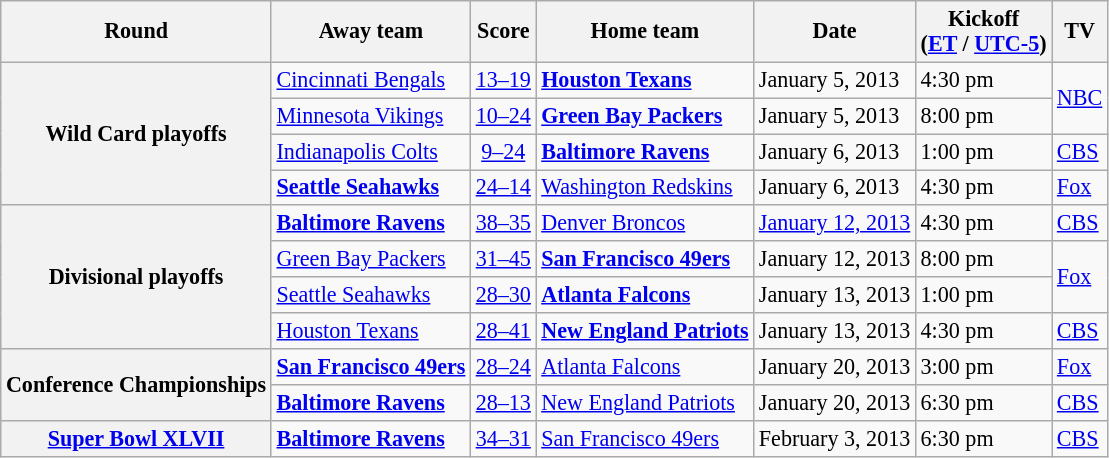<table class="wikitable" align="center" style="font-size: 92%">
<tr>
<th>Round</th>
<th>Away team</th>
<th>Score</th>
<th>Home team</th>
<th>Date</th>
<th>Kickoff<br>(<a href='#'>ET</a> / <a href='#'>UTC-5</a>)</th>
<th>TV</th>
</tr>
<tr>
<th rowspan=4>Wild Card playoffs</th>
<td><a href='#'>Cincinnati Bengals</a></td>
<td align=center><a href='#'>13–19</a></td>
<td><strong><a href='#'>Houston Texans</a></strong></td>
<td>January 5, 2013</td>
<td>4:30 pm</td>
<td rowspan="2"><a href='#'>NBC</a></td>
</tr>
<tr>
<td><a href='#'>Minnesota Vikings</a></td>
<td align=center><a href='#'>10–24</a></td>
<td><strong><a href='#'>Green Bay Packers</a></strong></td>
<td>January 5, 2013</td>
<td>8:00 pm</td>
</tr>
<tr>
<td><a href='#'>Indianapolis Colts</a></td>
<td align=center><a href='#'>9–24</a></td>
<td><strong><a href='#'>Baltimore Ravens</a></strong></td>
<td>January 6, 2013</td>
<td>1:00 pm</td>
<td><a href='#'>CBS</a></td>
</tr>
<tr>
<td><strong><a href='#'>Seattle Seahawks</a></strong></td>
<td align=center><a href='#'>24–14</a></td>
<td><a href='#'>Washington Redskins</a></td>
<td>January 6, 2013</td>
<td>4:30 pm</td>
<td><a href='#'>Fox</a></td>
</tr>
<tr>
<th rowspan=4>Divisional playoffs</th>
<td><strong><a href='#'>Baltimore Ravens</a></strong></td>
<td align=center><a href='#'>38–35 </a></td>
<td><a href='#'>Denver Broncos</a></td>
<td><a href='#'>January 12, 2013</a></td>
<td>4:30 pm</td>
<td><a href='#'>CBS</a></td>
</tr>
<tr>
<td><a href='#'>Green Bay Packers</a></td>
<td align=center><a href='#'>31–45</a></td>
<td><strong><a href='#'>San Francisco 49ers</a></strong></td>
<td>January 12, 2013</td>
<td>8:00 pm</td>
<td rowspan="2"><a href='#'>Fox</a></td>
</tr>
<tr>
<td><a href='#'>Seattle Seahawks</a></td>
<td align=center><a href='#'>28–30</a></td>
<td><strong><a href='#'>Atlanta Falcons</a></strong></td>
<td>January 13, 2013</td>
<td>1:00 pm</td>
</tr>
<tr>
<td><a href='#'>Houston Texans</a></td>
<td align=center><a href='#'>28–41</a></td>
<td><strong><a href='#'>New England Patriots</a></strong></td>
<td>January 13, 2013</td>
<td>4:30 pm</td>
<td><a href='#'>CBS</a></td>
</tr>
<tr>
<th rowspan=2>Conference Championships</th>
<td><strong><a href='#'>San Francisco 49ers</a></strong></td>
<td align=center><a href='#'>28–24</a></td>
<td><a href='#'>Atlanta Falcons</a></td>
<td>January 20, 2013</td>
<td>3:00 pm</td>
<td><a href='#'>Fox</a></td>
</tr>
<tr>
<td><strong><a href='#'>Baltimore Ravens</a></strong></td>
<td align=center><a href='#'>28–13</a></td>
<td><a href='#'>New England Patriots</a></td>
<td>January 20, 2013</td>
<td>6:30 pm</td>
<td><a href='#'>CBS</a></td>
</tr>
<tr>
<th><a href='#'>Super Bowl XLVII</a><br></th>
<td><strong><a href='#'>Baltimore Ravens</a></strong></td>
<td align=center><a href='#'>34–31</a></td>
<td><a href='#'>San Francisco 49ers</a></td>
<td>February 3, 2013</td>
<td>6:30 pm</td>
<td><a href='#'>CBS</a></td>
</tr>
</table>
